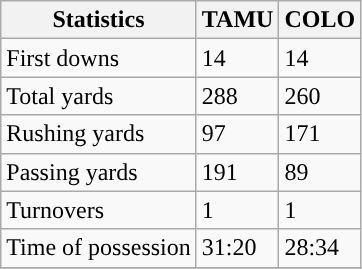<table class="wikitable" style="float: left;">
<tr>
<th>Statistics</th>
<th>TAMU</th>
<th>COLO</th>
</tr>
<tr>
<td>First downs</td>
<td>14</td>
<td>14</td>
</tr>
<tr>
<td>Total yards</td>
<td>288</td>
<td>260</td>
</tr>
<tr>
<td>Rushing yards</td>
<td>97</td>
<td>171</td>
</tr>
<tr>
<td>Passing yards</td>
<td>191</td>
<td>89</td>
</tr>
<tr>
<td>Turnovers</td>
<td>1</td>
<td>1</td>
</tr>
<tr>
<td>Time of possession</td>
<td>31:20</td>
<td>28:34</td>
</tr>
<tr>
</tr>
</table>
